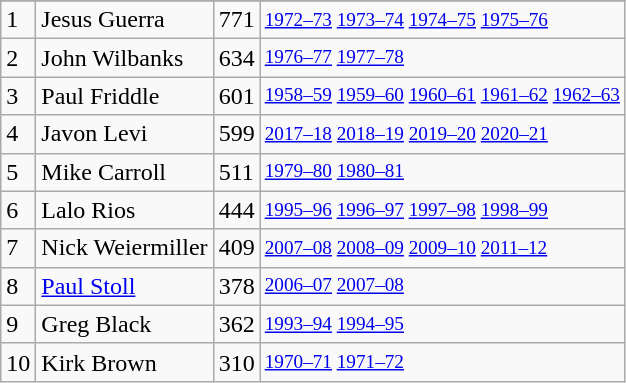<table class="wikitable">
<tr>
</tr>
<tr>
<td>1</td>
<td>Jesus Guerra</td>
<td>771</td>
<td style="font-size:80%;"><a href='#'>1972–73</a> <a href='#'>1973–74</a> <a href='#'>1974–75</a> <a href='#'>1975–76</a></td>
</tr>
<tr>
<td>2</td>
<td>John Wilbanks</td>
<td>634</td>
<td style="font-size:80%;"><a href='#'>1976–77</a> <a href='#'>1977–78</a></td>
</tr>
<tr>
<td>3</td>
<td>Paul Friddle</td>
<td>601</td>
<td style="font-size:80%;"><a href='#'>1958–59</a> <a href='#'>1959–60</a> <a href='#'>1960–61</a> <a href='#'>1961–62</a> <a href='#'>1962–63</a></td>
</tr>
<tr>
<td>4</td>
<td>Javon Levi</td>
<td>599</td>
<td style="font-size:80%;"><a href='#'>2017–18</a> <a href='#'>2018–19</a> <a href='#'>2019–20</a> <a href='#'>2020–21</a></td>
</tr>
<tr>
<td>5</td>
<td>Mike Carroll</td>
<td>511</td>
<td style="font-size:80%;"><a href='#'>1979–80</a> <a href='#'>1980–81</a></td>
</tr>
<tr>
<td>6</td>
<td>Lalo Rios</td>
<td>444</td>
<td style="font-size:80%;"><a href='#'>1995–96</a> <a href='#'>1996–97</a> <a href='#'>1997–98</a> <a href='#'>1998–99</a></td>
</tr>
<tr>
<td>7</td>
<td>Nick Weiermiller</td>
<td>409</td>
<td style="font-size:80%;"><a href='#'>2007–08</a> <a href='#'>2008–09</a> <a href='#'>2009–10</a> <a href='#'>2011–12</a></td>
</tr>
<tr>
<td>8</td>
<td><a href='#'>Paul Stoll</a></td>
<td>378</td>
<td style="font-size:80%;"><a href='#'>2006–07</a> <a href='#'>2007–08</a></td>
</tr>
<tr>
<td>9</td>
<td>Greg Black</td>
<td>362</td>
<td style="font-size:80%;"><a href='#'>1993–94</a> <a href='#'>1994–95</a></td>
</tr>
<tr>
<td>10</td>
<td>Kirk Brown</td>
<td>310</td>
<td style="font-size:80%;"><a href='#'>1970–71</a> <a href='#'>1971–72</a></td>
</tr>
</table>
